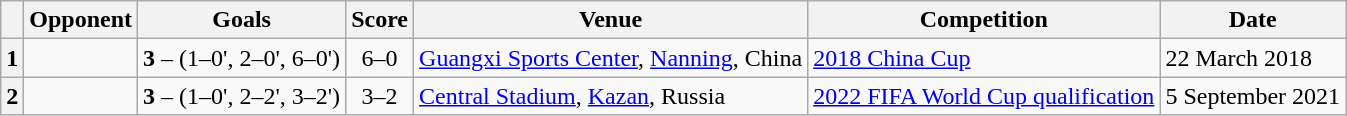<table class="wikitable sortable">
<tr>
<th></th>
<th>Opponent</th>
<th>Goals</th>
<th>Score</th>
<th>Venue</th>
<th>Competition</th>
<th>Date</th>
</tr>
<tr>
<th style="text-align: center">1</th>
<td data-sort-value="Armenia"></td>
<td data-sort-value="62"><strong>3</strong> – (1–0', 2–0', 6–0')</td>
<td style="text-align: center" data-sort-value="2">6–0</td>
<td><a href='#'>Guangxi Sports Center</a>, <a href='#'>Nanning</a>, China</td>
<td><a href='#'>2018 China Cup</a></td>
<td>22 March 2018</td>
</tr>
<tr>
<th style="text-align: center">2</th>
<td data-sort-value="Latvia"></td>
<td data-sort-value="84"><strong>3</strong> – (1–0', 2–2', 3–2')</td>
<td style="text-align: center" data-sort-value="4">3–2</td>
<td><a href='#'>Central Stadium</a>, <a href='#'>Kazan</a>, Russia</td>
<td><a href='#'>2022 FIFA World Cup qualification</a></td>
<td>5 September 2021</td>
</tr>
</table>
